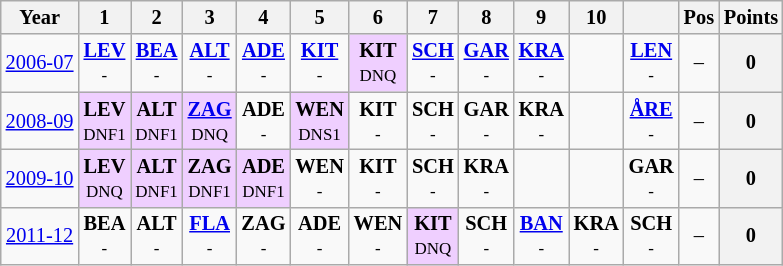<table class="wikitable" style="text-align:center; font-size:85%">
<tr>
<th>Year</th>
<th>1</th>
<th>2</th>
<th>3</th>
<th>4</th>
<th>5</th>
<th>6</th>
<th>7</th>
<th>8</th>
<th>9</th>
<th>10</th>
<th></th>
<th>Pos</th>
<th>Points</th>
</tr>
<tr>
<td><a href='#'>2006-07</a></td>
<td><strong><a href='#'>LEV</a></strong><br><small>-</small></td>
<td><strong><a href='#'>BEA</a></strong><br><small>-</small></td>
<td><strong><a href='#'>ALT</a></strong><br><small>-</small></td>
<td><strong><a href='#'>ADE</a></strong><br><small>-</small></td>
<td><strong><a href='#'>KIT</a></strong><br><small>-</small></td>
<td style="background:#EFCFFF;"><strong>KIT</strong><br><small>DNQ</small></td>
<td><strong><a href='#'>SCH</a></strong><br><small>-</small></td>
<td><strong><a href='#'>GAR</a></strong><br><small>-</small></td>
<td><strong><a href='#'>KRA</a></strong><br><small>-</small></td>
<td></td>
<td><strong><a href='#'>LEN</a></strong><br><small>-</small></td>
<td>–</td>
<th>0</th>
</tr>
<tr>
<td><a href='#'>2008-09</a></td>
<td style="background:#EFCFFF;"><strong>LEV</strong><br><small>DNF1</small></td>
<td style="background:#EFCFFF;"><strong>ALT</strong><br><small>DNF1</small></td>
<td style="background:#EFCFFF;"><strong><a href='#'>ZAG</a></strong><br><small>DNQ</small></td>
<td><strong>ADE</strong><br><small>-</small></td>
<td style="background:#EFCFFF;"><strong>WEN</strong><br><small>DNS1</small></td>
<td><strong>KIT</strong><br><small>-</small></td>
<td><strong>SCH</strong><br><small>-</small></td>
<td><strong>GAR</strong><br><small>-</small></td>
<td><strong>KRA</strong><br><small>-</small></td>
<td></td>
<td><strong><a href='#'>ÅRE</a></strong><br><small>-</small></td>
<td>–</td>
<th>0</th>
</tr>
<tr>
<td><a href='#'>2009-10</a></td>
<td style="background:#EFCFFF;"><strong>LEV</strong><br><small>DNQ</small></td>
<td style="background:#EFCFFF;"><strong>ALT</strong><br><small>DNF1</small></td>
<td style="background:#EFCFFF;"><strong>ZAG</strong><br><small>DNF1</small></td>
<td style="background:#EFCFFF;"><strong>ADE</strong><br><small>DNF1</small></td>
<td><strong>WEN</strong><br><small>-</small></td>
<td><strong>KIT</strong><br><small>-</small></td>
<td><strong>SCH</strong><br><small>-</small></td>
<td><strong>KRA</strong><br><small>-</small></td>
<td></td>
<td></td>
<td><strong>GAR</strong><br><small>-</small></td>
<td>–</td>
<th>0</th>
</tr>
<tr>
<td><a href='#'>2011-12</a></td>
<td><strong>BEA</strong><br><small>-</small></td>
<td><strong>ALT</strong><br><small>-</small></td>
<td><strong><a href='#'>FLA</a></strong><br><small>-</small></td>
<td><strong>ZAG</strong><br><small>-</small></td>
<td><strong>ADE</strong><br><small>-</small></td>
<td><strong>WEN</strong><br><small>-</small></td>
<td style="background:#EFCFFF;"><strong>KIT</strong><br><small>DNQ</small></td>
<td><strong>SCH</strong><br><small>-</small></td>
<td><strong><a href='#'>BAN</a></strong><br><small>-</small></td>
<td><strong>KRA</strong><br><small>-</small></td>
<td><strong>SCH</strong><br><small>-</small></td>
<td>–</td>
<th>0</th>
</tr>
</table>
